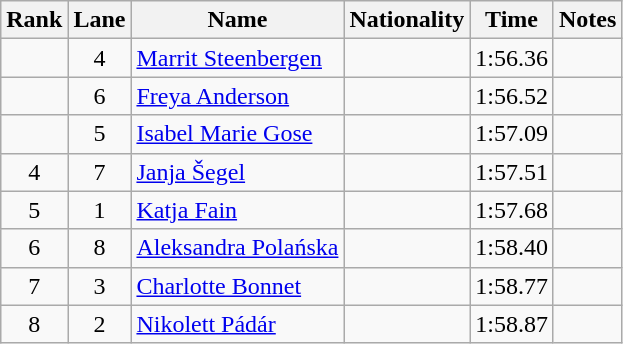<table class="wikitable sortable" style="text-align:center">
<tr>
<th>Rank</th>
<th>Lane</th>
<th>Name</th>
<th>Nationality</th>
<th>Time</th>
<th>Notes</th>
</tr>
<tr>
<td></td>
<td>4</td>
<td align=left><a href='#'>Marrit Steenbergen</a></td>
<td align=left></td>
<td>1:56.36</td>
<td></td>
</tr>
<tr>
<td></td>
<td>6</td>
<td align=left><a href='#'>Freya Anderson</a></td>
<td align=left></td>
<td>1:56.52</td>
<td></td>
</tr>
<tr>
<td></td>
<td>5</td>
<td align=left><a href='#'>Isabel Marie Gose</a></td>
<td align=left></td>
<td>1:57.09</td>
<td></td>
</tr>
<tr>
<td>4</td>
<td>7</td>
<td align=left><a href='#'>Janja Šegel</a></td>
<td align=left></td>
<td>1:57.51</td>
<td></td>
</tr>
<tr>
<td>5</td>
<td>1</td>
<td align=left><a href='#'>Katja Fain</a></td>
<td align=left></td>
<td>1:57.68</td>
<td></td>
</tr>
<tr>
<td>6</td>
<td>8</td>
<td align=left><a href='#'>Aleksandra Polańska</a></td>
<td align=left></td>
<td>1:58.40</td>
<td></td>
</tr>
<tr>
<td>7</td>
<td>3</td>
<td align=left><a href='#'>Charlotte Bonnet</a></td>
<td align=left></td>
<td>1:58.77</td>
<td></td>
</tr>
<tr>
<td>8</td>
<td>2</td>
<td align=left><a href='#'>Nikolett Pádár</a></td>
<td align=left></td>
<td>1:58.87</td>
<td></td>
</tr>
</table>
